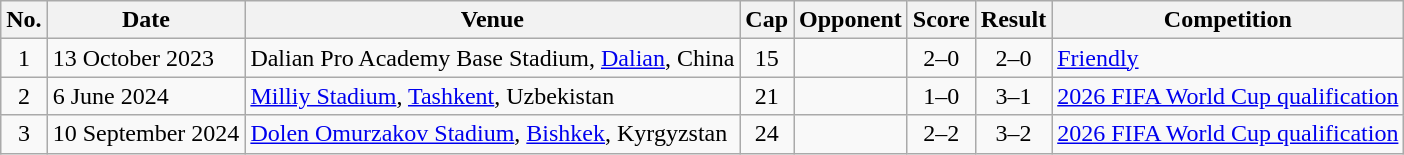<table class="wikitable sortable">
<tr>
<th scope="col">No.</th>
<th scope="col">Date</th>
<th scope="col">Venue</th>
<th scope="col">Cap</th>
<th scope="col">Opponent</th>
<th scope="col">Score</th>
<th scope="col">Result</th>
<th scope="col">Competition</th>
</tr>
<tr>
<td style="text-align: center;">1</td>
<td>13 October 2023</td>
<td>Dalian Pro Academy Base Stadium, <a href='#'>Dalian</a>, China</td>
<td style="text-align: center;">15</td>
<td></td>
<td style="text-align: center;">2–0</td>
<td style="text-align: center;">2–0</td>
<td><a href='#'>Friendly</a></td>
</tr>
<tr>
<td align="center">2</td>
<td>6 June 2024</td>
<td><a href='#'>Milliy Stadium</a>, <a href='#'>Tashkent</a>, Uzbekistan</td>
<td style="text-align: center;">21</td>
<td></td>
<td align="center">1–0</td>
<td align="center">3–1</td>
<td><a href='#'>2026 FIFA World Cup qualification</a></td>
</tr>
<tr>
<td align="center">3</td>
<td>10 September 2024</td>
<td><a href='#'>Dolen Omurzakov Stadium</a>, <a href='#'>Bishkek</a>, Kyrgyzstan</td>
<td style="text-align: center;">24</td>
<td></td>
<td align=center>2–2</td>
<td align=center>3–2</td>
<td><a href='#'>2026 FIFA World Cup qualification</a></td>
</tr>
</table>
